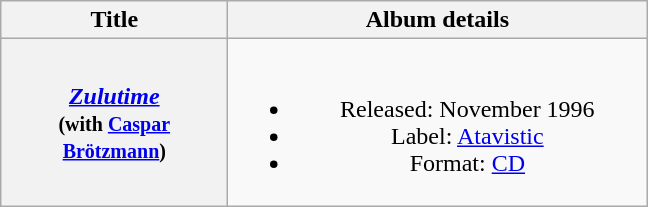<table class="wikitable plainrowheaders" style="text-align:center;">
<tr>
<th scope="col" rowspan="1" style="width:9em;">Title</th>
<th scope="col" rowspan="1" style="width:17em;">Album details</th>
</tr>
<tr>
<th scope="row"><em><a href='#'>Zulutime</a></em><br><small>(with <a href='#'>Caspar Brötzmann</a>)</small></th>
<td><br><ul><li>Released: November 1996</li><li>Label: <a href='#'>Atavistic</a></li><li>Format: <a href='#'>CD</a></li></ul></td>
</tr>
</table>
